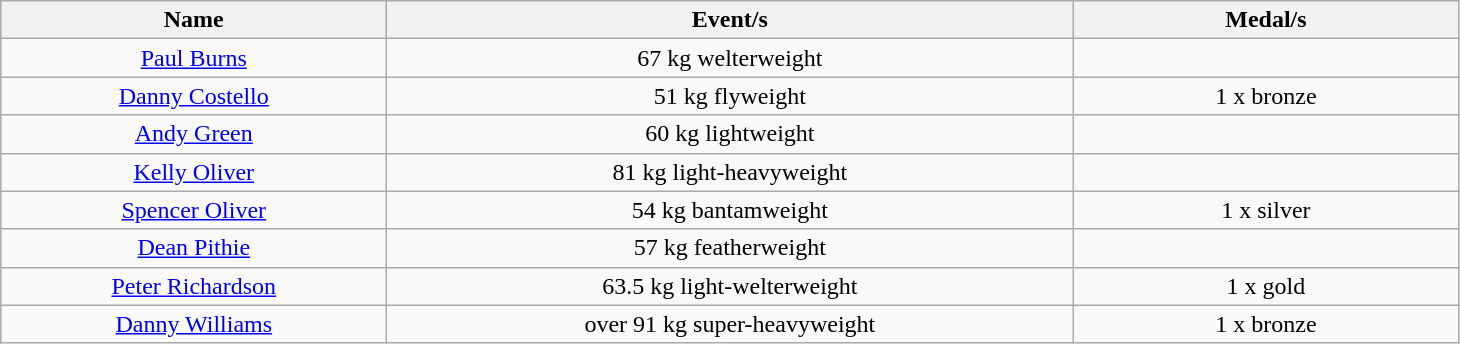<table class="wikitable" style="text-align: center">
<tr>
<th width=250>Name</th>
<th width=450>Event/s</th>
<th width=250>Medal/s</th>
</tr>
<tr>
<td><a href='#'>Paul Burns</a></td>
<td>67 kg welterweight</td>
<td></td>
</tr>
<tr>
<td><a href='#'>Danny Costello</a></td>
<td>51 kg flyweight</td>
<td>1 x bronze</td>
</tr>
<tr>
<td><a href='#'>Andy Green</a></td>
<td>60 kg lightweight</td>
<td></td>
</tr>
<tr>
<td><a href='#'>Kelly Oliver</a></td>
<td>81 kg light-heavyweight</td>
<td></td>
</tr>
<tr>
<td><a href='#'>Spencer Oliver</a></td>
<td>54 kg bantamweight</td>
<td>1 x silver</td>
</tr>
<tr>
<td><a href='#'>Dean Pithie</a></td>
<td>57 kg featherweight</td>
<td></td>
</tr>
<tr>
<td><a href='#'>Peter Richardson</a></td>
<td>63.5 kg light-welterweight</td>
<td>1 x gold</td>
</tr>
<tr>
<td><a href='#'>Danny Williams</a></td>
<td>over 91 kg super-heavyweight</td>
<td>1 x bronze</td>
</tr>
</table>
